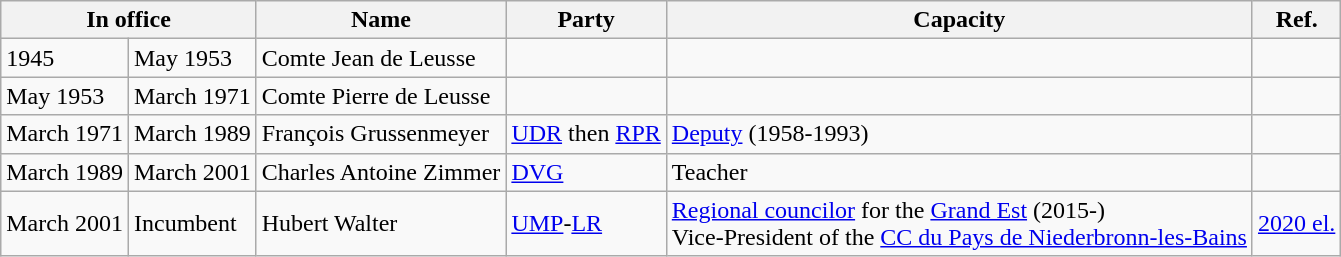<table class="wikitable">
<tr>
<th colspan="2">In office</th>
<th>Name</th>
<th>Party</th>
<th>Capacity</th>
<th>Ref.</th>
</tr>
<tr>
<td>1945</td>
<td>May 1953</td>
<td>Comte Jean de Leusse</td>
<td></td>
<td></td>
<td></td>
</tr>
<tr>
<td>May 1953</td>
<td>March 1971</td>
<td>Comte Pierre de Leusse</td>
<td></td>
<td></td>
<td></td>
</tr>
<tr>
<td>March 1971</td>
<td>March 1989</td>
<td>François Grussenmeyer</td>
<td><a href='#'>UDR</a> then <a href='#'>RPR</a></td>
<td><a href='#'>Deputy</a> (1958-1993)</td>
<td></td>
</tr>
<tr>
<td>March 1989</td>
<td>March 2001</td>
<td>Charles Antoine Zimmer</td>
<td><a href='#'>DVG</a></td>
<td>Teacher</td>
<td></td>
</tr>
<tr>
<td>March 2001</td>
<td>Incumbent</td>
<td>Hubert Walter</td>
<td><a href='#'>UMP</a>-<a href='#'>LR</a></td>
<td><a href='#'>Regional councilor</a> for the <a href='#'>Grand Est</a> (2015-)<br>Vice-President of the <a href='#'>CC du Pays de Niederbronn-les-Bains</a></td>
<td><a href='#'>2020 el.</a></td>
</tr>
</table>
